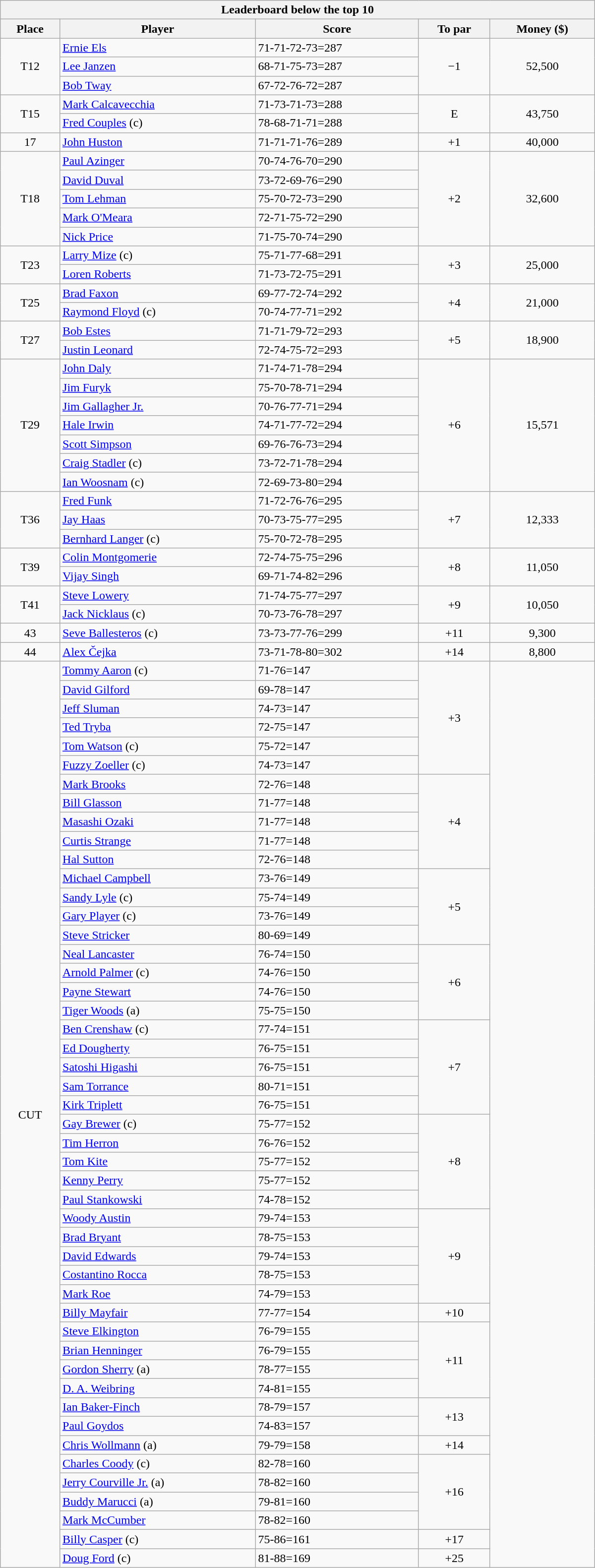<table class="collapsible collapsed wikitable" style="width:50em; margin-top:-1px">
<tr>
<th scope="col" colspan="6">Leaderboard below the top 10</th>
</tr>
<tr>
<th>Place</th>
<th>Player</th>
<th>Score</th>
<th>To par</th>
<th>Money ($)</th>
</tr>
<tr>
<td rowspan=3 align=center>T12</td>
<td> <a href='#'>Ernie Els</a></td>
<td>71-71-72-73=287</td>
<td rowspan=3 align=center>−1</td>
<td rowspan=3 align=center>52,500</td>
</tr>
<tr>
<td> <a href='#'>Lee Janzen</a></td>
<td>68-71-75-73=287</td>
</tr>
<tr>
<td> <a href='#'>Bob Tway</a></td>
<td>67-72-76-72=287</td>
</tr>
<tr>
<td rowspan=2 align=center>T15</td>
<td> <a href='#'>Mark Calcavecchia</a></td>
<td>71-73-71-73=288</td>
<td rowspan=2 align=center>E</td>
<td rowspan=2 align=center>43,750</td>
</tr>
<tr>
<td> <a href='#'>Fred Couples</a> (c)</td>
<td>78-68-71-71=288</td>
</tr>
<tr>
<td align=center>17</td>
<td> <a href='#'>John Huston</a></td>
<td>71-71-71-76=289</td>
<td align=center>+1</td>
<td align=center>40,000</td>
</tr>
<tr>
<td rowspan=5 align=center>T18</td>
<td> <a href='#'>Paul Azinger</a></td>
<td>70-74-76-70=290</td>
<td rowspan=5 align=center>+2</td>
<td rowspan=5 align=center>32,600</td>
</tr>
<tr>
<td> <a href='#'>David Duval</a></td>
<td>73-72-69-76=290</td>
</tr>
<tr>
<td> <a href='#'>Tom Lehman</a></td>
<td>75-70-72-73=290</td>
</tr>
<tr>
<td> <a href='#'>Mark O'Meara</a></td>
<td>72-71-75-72=290</td>
</tr>
<tr>
<td> <a href='#'>Nick Price</a></td>
<td>71-75-70-74=290</td>
</tr>
<tr>
<td rowspan=2 align=center>T23</td>
<td> <a href='#'>Larry Mize</a> (c)</td>
<td>75-71-77-68=291</td>
<td rowspan=2 align=center>+3</td>
<td rowspan=2 align=center>25,000</td>
</tr>
<tr>
<td> <a href='#'>Loren Roberts</a></td>
<td>71-73-72-75=291</td>
</tr>
<tr>
<td rowspan=2 align=center>T25</td>
<td> <a href='#'>Brad Faxon</a></td>
<td>69-77-72-74=292</td>
<td rowspan=2 align=center>+4</td>
<td rowspan=2 align=center>21,000</td>
</tr>
<tr>
<td> <a href='#'>Raymond Floyd</a> (c)</td>
<td>70-74-77-71=292</td>
</tr>
<tr>
<td rowspan=2 align=center>T27</td>
<td> <a href='#'>Bob Estes</a></td>
<td>71-71-79-72=293</td>
<td rowspan=2 align=center>+5</td>
<td rowspan=2 align=center>18,900</td>
</tr>
<tr>
<td> <a href='#'>Justin Leonard</a></td>
<td>72-74-75-72=293</td>
</tr>
<tr>
<td rowspan=7 align=center>T29</td>
<td> <a href='#'>John Daly</a></td>
<td>71-74-71-78=294</td>
<td rowspan=7 align=center>+6</td>
<td rowspan=7 align=center>15,571</td>
</tr>
<tr>
<td> <a href='#'>Jim Furyk</a></td>
<td>75-70-78-71=294</td>
</tr>
<tr>
<td> <a href='#'>Jim Gallagher Jr.</a></td>
<td>70-76-77-71=294</td>
</tr>
<tr>
<td> <a href='#'>Hale Irwin</a></td>
<td>74-71-77-72=294</td>
</tr>
<tr>
<td> <a href='#'>Scott Simpson</a></td>
<td>69-76-76-73=294</td>
</tr>
<tr>
<td> <a href='#'>Craig Stadler</a> (c)</td>
<td>73-72-71-78=294</td>
</tr>
<tr>
<td> <a href='#'>Ian Woosnam</a> (c)</td>
<td>72-69-73-80=294</td>
</tr>
<tr>
<td rowspan=3 align=center>T36</td>
<td> <a href='#'>Fred Funk</a></td>
<td>71-72-76-76=295</td>
<td rowspan=3 align=center>+7</td>
<td rowspan=3 align=center>12,333</td>
</tr>
<tr>
<td> <a href='#'>Jay Haas</a></td>
<td>70-73-75-77=295</td>
</tr>
<tr>
<td> <a href='#'>Bernhard Langer</a> (c)</td>
<td>75-70-72-78=295</td>
</tr>
<tr>
<td rowspan=2 align=center>T39</td>
<td> <a href='#'>Colin Montgomerie</a></td>
<td>72-74-75-75=296</td>
<td rowspan=2 align=center>+8</td>
<td rowspan=2 align=center>11,050</td>
</tr>
<tr>
<td> <a href='#'>Vijay Singh</a></td>
<td>69-71-74-82=296</td>
</tr>
<tr>
<td rowspan=2 align=center>T41</td>
<td> <a href='#'>Steve Lowery</a></td>
<td>71-74-75-77=297</td>
<td rowspan=2 align=center>+9</td>
<td rowspan=2 align=center>10,050</td>
</tr>
<tr>
<td> <a href='#'>Jack Nicklaus</a> (c)</td>
<td>70-73-76-78=297</td>
</tr>
<tr>
<td align=center>43</td>
<td> <a href='#'>Seve Ballesteros</a> (c)</td>
<td>73-73-77-76=299</td>
<td align=center>+11</td>
<td align=center>9,300</td>
</tr>
<tr>
<td align=center>44</td>
<td> <a href='#'>Alex Čejka</a></td>
<td>73-71-78-80=302</td>
<td align=center>+14</td>
<td align=center>8,800</td>
</tr>
<tr>
<td rowspan=48 align=center>CUT</td>
<td> <a href='#'>Tommy Aaron</a> (c)</td>
<td>71-76=147</td>
<td rowspan=6 align=center>+3</td>
<td rowspan=48 align=center></td>
</tr>
<tr>
<td> <a href='#'>David Gilford</a></td>
<td>69-78=147</td>
</tr>
<tr>
<td> <a href='#'>Jeff Sluman</a></td>
<td>74-73=147</td>
</tr>
<tr>
<td> <a href='#'>Ted Tryba</a></td>
<td>72-75=147</td>
</tr>
<tr>
<td> <a href='#'>Tom Watson</a> (c)</td>
<td>75-72=147</td>
</tr>
<tr>
<td> <a href='#'>Fuzzy Zoeller</a> (c)</td>
<td>74-73=147</td>
</tr>
<tr>
<td> <a href='#'>Mark Brooks</a></td>
<td>72-76=148</td>
<td rowspan=5 align=center>+4</td>
</tr>
<tr>
<td> <a href='#'>Bill Glasson</a></td>
<td>71-77=148</td>
</tr>
<tr>
<td> <a href='#'>Masashi Ozaki</a></td>
<td>71-77=148</td>
</tr>
<tr>
<td> <a href='#'>Curtis Strange</a></td>
<td>71-77=148</td>
</tr>
<tr>
<td> <a href='#'>Hal Sutton</a></td>
<td>72-76=148</td>
</tr>
<tr>
<td> <a href='#'>Michael Campbell</a></td>
<td>73-76=149</td>
<td rowspan=4 align=center>+5</td>
</tr>
<tr>
<td> <a href='#'>Sandy Lyle</a> (c)</td>
<td>75-74=149</td>
</tr>
<tr>
<td> <a href='#'>Gary Player</a> (c)</td>
<td>73-76=149</td>
</tr>
<tr>
<td> <a href='#'>Steve Stricker</a></td>
<td>80-69=149</td>
</tr>
<tr>
<td> <a href='#'>Neal Lancaster</a></td>
<td>76-74=150</td>
<td rowspan=4 align=center>+6</td>
</tr>
<tr>
<td> <a href='#'>Arnold Palmer</a> (c)</td>
<td>74-76=150</td>
</tr>
<tr>
<td> <a href='#'>Payne Stewart</a></td>
<td>74-76=150</td>
</tr>
<tr>
<td> <a href='#'>Tiger Woods</a> (a)</td>
<td>75-75=150</td>
</tr>
<tr>
<td> <a href='#'>Ben Crenshaw</a> (c)</td>
<td>77-74=151</td>
<td rowspan=5 align=center>+7</td>
</tr>
<tr>
<td> <a href='#'>Ed Dougherty</a></td>
<td>76-75=151</td>
</tr>
<tr>
<td> <a href='#'>Satoshi Higashi</a></td>
<td>76-75=151</td>
</tr>
<tr>
<td> <a href='#'>Sam Torrance</a></td>
<td>80-71=151</td>
</tr>
<tr>
<td> <a href='#'>Kirk Triplett</a></td>
<td>76-75=151</td>
</tr>
<tr>
<td> <a href='#'>Gay Brewer</a> (c)</td>
<td>75-77=152</td>
<td rowspan=5 align=center>+8</td>
</tr>
<tr>
<td> <a href='#'>Tim Herron</a></td>
<td>76-76=152</td>
</tr>
<tr>
<td> <a href='#'>Tom Kite</a></td>
<td>75-77=152</td>
</tr>
<tr>
<td> <a href='#'>Kenny Perry</a></td>
<td>75-77=152</td>
</tr>
<tr>
<td> <a href='#'>Paul Stankowski</a></td>
<td>74-78=152</td>
</tr>
<tr>
<td> <a href='#'>Woody Austin</a></td>
<td>79-74=153</td>
<td rowspan=5 align=center>+9</td>
</tr>
<tr>
<td> <a href='#'>Brad Bryant</a></td>
<td>78-75=153</td>
</tr>
<tr>
<td> <a href='#'>David Edwards</a></td>
<td>79-74=153</td>
</tr>
<tr>
<td> <a href='#'>Costantino Rocca</a></td>
<td>78-75=153</td>
</tr>
<tr>
<td> <a href='#'>Mark Roe</a></td>
<td>74-79=153</td>
</tr>
<tr>
<td> <a href='#'>Billy Mayfair</a></td>
<td>77-77=154</td>
<td align=center>+10</td>
</tr>
<tr>
<td> <a href='#'>Steve Elkington</a></td>
<td>76-79=155</td>
<td rowspan=4 align=center>+11</td>
</tr>
<tr>
<td> <a href='#'>Brian Henninger</a></td>
<td>76-79=155</td>
</tr>
<tr>
<td> <a href='#'>Gordon Sherry</a> (a)</td>
<td>78-77=155</td>
</tr>
<tr>
<td> <a href='#'>D. A. Weibring</a></td>
<td>74-81=155</td>
</tr>
<tr>
<td> <a href='#'>Ian Baker-Finch</a></td>
<td>78-79=157</td>
<td rowspan=2 align=center>+13</td>
</tr>
<tr>
<td> <a href='#'>Paul Goydos</a></td>
<td>74-83=157</td>
</tr>
<tr>
<td> <a href='#'>Chris Wollmann</a> (a)</td>
<td>79-79=158</td>
<td align=center>+14</td>
</tr>
<tr>
<td> <a href='#'>Charles Coody</a> (c)</td>
<td>82-78=160</td>
<td rowspan=4 align=center>+16</td>
</tr>
<tr>
<td> <a href='#'>Jerry Courville Jr.</a> (a)</td>
<td>78-82=160</td>
</tr>
<tr>
<td> <a href='#'>Buddy Marucci</a> (a)</td>
<td>79-81=160</td>
</tr>
<tr>
<td> <a href='#'>Mark McCumber</a></td>
<td>78-82=160</td>
</tr>
<tr>
<td> <a href='#'>Billy Casper</a> (c)</td>
<td>75-86=161</td>
<td align=center>+17</td>
</tr>
<tr>
<td> <a href='#'>Doug Ford</a> (c)</td>
<td>81-88=169</td>
<td align=center>+25</td>
</tr>
</table>
